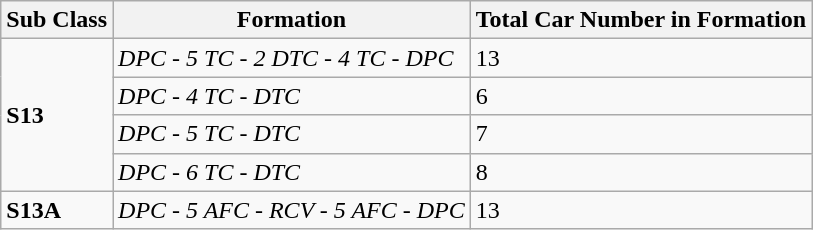<table class="wikitable">
<tr>
<th>Sub Class</th>
<th>Formation</th>
<th>Total Car Number in Formation</th>
</tr>
<tr>
<td rowspan="4"><strong>S13</strong></td>
<td><em>DPC ‐ 5 TC - 2 DTC - 4 TC - DPC</em></td>
<td>13</td>
</tr>
<tr>
<td><em>DPC - 4 TC - DTC</em></td>
<td>6</td>
</tr>
<tr>
<td><em>DPC - 5 TC - DTC</em></td>
<td>7</td>
</tr>
<tr>
<td><em>DPC - 6 TC - DTC</em></td>
<td>8</td>
</tr>
<tr>
<td><strong>S13A</strong></td>
<td><em>DPC - 5 AFC - RCV - 5 AFC - DPC</em></td>
<td>13</td>
</tr>
</table>
